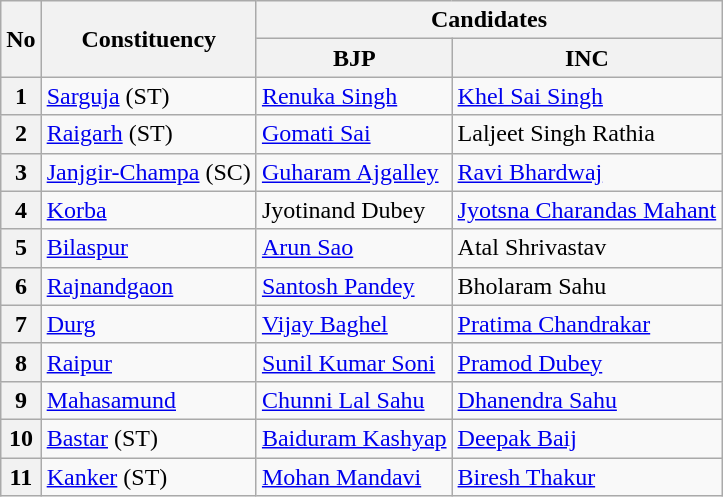<table class="wikitable sortable">
<tr>
<th rowspan="2">No</th>
<th rowspan="2">Constituency</th>
<th colspan="2">Candidates</th>
</tr>
<tr>
<th>BJP</th>
<th>INC</th>
</tr>
<tr>
<th>1</th>
<td><a href='#'>Sarguja</a> (ST)</td>
<td><a href='#'>Renuka Singh</a></td>
<td><a href='#'>Khel Sai Singh</a></td>
</tr>
<tr>
<th>2</th>
<td><a href='#'>Raigarh</a> (ST)</td>
<td><a href='#'>Gomati Sai</a></td>
<td>Laljeet Singh Rathia</td>
</tr>
<tr>
<th>3</th>
<td><a href='#'>Janjgir-Champa</a> (SC)</td>
<td><a href='#'>Guharam Ajgalley</a></td>
<td><a href='#'>Ravi Bhardwaj</a></td>
</tr>
<tr>
<th>4</th>
<td><a href='#'>Korba</a></td>
<td>Jyotinand Dubey</td>
<td><a href='#'>Jyotsna Charandas Mahant</a></td>
</tr>
<tr>
<th>5</th>
<td><a href='#'>Bilaspur</a></td>
<td><a href='#'>Arun Sao</a></td>
<td>Atal Shrivastav</td>
</tr>
<tr>
<th>6</th>
<td><a href='#'>Rajnandgaon</a></td>
<td><a href='#'>Santosh Pandey</a></td>
<td>Bholaram Sahu</td>
</tr>
<tr>
<th>7</th>
<td><a href='#'>Durg</a></td>
<td><a href='#'>Vijay Baghel</a></td>
<td><a href='#'>Pratima Chandrakar</a></td>
</tr>
<tr>
<th>8</th>
<td><a href='#'>Raipur</a></td>
<td><a href='#'>Sunil Kumar Soni</a></td>
<td><a href='#'>Pramod Dubey</a></td>
</tr>
<tr>
<th>9</th>
<td><a href='#'>Mahasamund</a></td>
<td><a href='#'>Chunni Lal Sahu</a></td>
<td><a href='#'>Dhanendra Sahu</a></td>
</tr>
<tr>
<th>10</th>
<td><a href='#'>Bastar</a> (ST)</td>
<td><a href='#'>Baiduram Kashyap</a></td>
<td><a href='#'>Deepak Baij</a></td>
</tr>
<tr>
<th>11</th>
<td><a href='#'>Kanker</a> (ST)</td>
<td><a href='#'>Mohan Mandavi</a></td>
<td><a href='#'>Biresh Thakur</a></td>
</tr>
</table>
